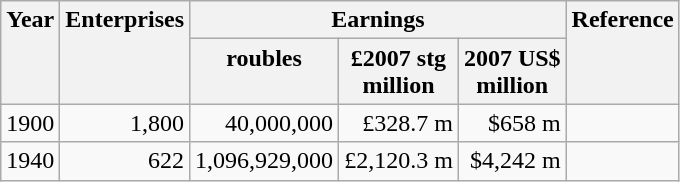<table class="wikitable">
<tr valign="top">
<th style="text-align:center;" rowspan="2">Year</th>
<th style="text-align:center;" rowspan="2">Enterprises</th>
<th style="text-align:center;" colspan="3">Earnings</th>
<th style="text-align:center;" rowspan="2">Reference</th>
</tr>
<tr valign="top">
<th style="text-align:center;">roubles</th>
<th style="text-align:center;">£2007 stg <br>million</th>
<th style="text-align:center;">2007 US$<br>million</th>
</tr>
<tr>
<td style="text-align:left;">1900</td>
<td style="text-align:right;">1,800</td>
<td style="text-align:right;">40,000,000</td>
<td style="text-align:right;">£328.7 m</td>
<td style="text-align:right;">$658 m</td>
<td></td>
</tr>
<tr>
<td style="text-align:left;">1940</td>
<td style="text-align:right;">622</td>
<td style="text-align:right;">1,096,929,000</td>
<td style="text-align:right;">£2,120.3 m</td>
<td style="text-align:right;">$4,242 m</td>
<td></td>
</tr>
</table>
